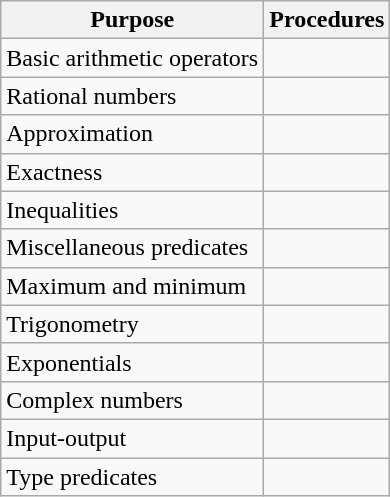<table class="wikitable">
<tr>
<th>Purpose</th>
<th>Procedures</th>
</tr>
<tr>
<td>Basic arithmetic operators</td>
<td></td>
</tr>
<tr>
<td>Rational numbers</td>
<td></td>
</tr>
<tr>
<td>Approximation</td>
<td></td>
</tr>
<tr>
<td>Exactness</td>
<td></td>
</tr>
<tr>
<td>Inequalities</td>
<td></td>
</tr>
<tr>
<td>Miscellaneous predicates</td>
<td></td>
</tr>
<tr>
<td>Maximum and minimum</td>
<td></td>
</tr>
<tr>
<td>Trigonometry</td>
<td></td>
</tr>
<tr>
<td>Exponentials</td>
<td></td>
</tr>
<tr>
<td>Complex numbers</td>
<td></td>
</tr>
<tr>
<td>Input-output</td>
<td></td>
</tr>
<tr>
<td>Type predicates</td>
<td></td>
</tr>
</table>
